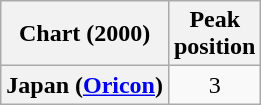<table class="wikitable plainrowheaders" style="text-align:center">
<tr>
<th scope="col">Chart (2000)</th>
<th scope="col">Peak<br>position</th>
</tr>
<tr>
<th scope="row">Japan (<a href='#'>Oricon</a>)</th>
<td>3</td>
</tr>
</table>
